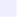<table align="left" style="text-align:left; padding:2.5px; background:#eef">
<tr>
<td></td>
</tr>
</table>
